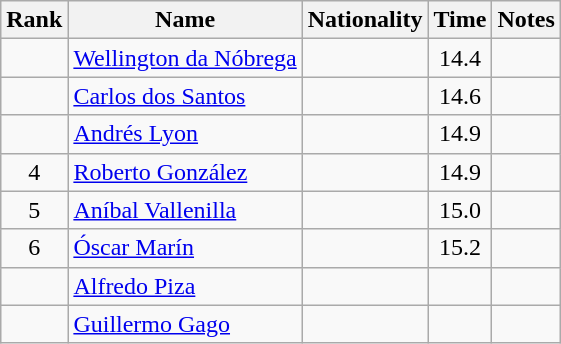<table class="wikitable sortable" style="text-align:center">
<tr>
<th>Rank</th>
<th>Name</th>
<th>Nationality</th>
<th>Time</th>
<th>Notes</th>
</tr>
<tr>
<td></td>
<td align=left><a href='#'>Wellington da Nóbrega</a></td>
<td align=left></td>
<td>14.4</td>
<td></td>
</tr>
<tr>
<td></td>
<td align=left><a href='#'>Carlos dos Santos</a></td>
<td align=left></td>
<td>14.6</td>
<td></td>
</tr>
<tr>
<td></td>
<td align=left><a href='#'>Andrés Lyon</a></td>
<td align=left></td>
<td>14.9</td>
<td></td>
</tr>
<tr>
<td>4</td>
<td align=left><a href='#'>Roberto González</a></td>
<td align=left></td>
<td>14.9</td>
<td></td>
</tr>
<tr>
<td>5</td>
<td align=left><a href='#'>Aníbal Vallenilla</a></td>
<td align=left></td>
<td>15.0</td>
<td></td>
</tr>
<tr>
<td>6</td>
<td align=left><a href='#'>Óscar Marín</a></td>
<td align=left></td>
<td>15.2</td>
<td></td>
</tr>
<tr>
<td></td>
<td align=left><a href='#'>Alfredo Piza</a></td>
<td align=left></td>
<td></td>
<td></td>
</tr>
<tr>
<td></td>
<td align=left><a href='#'>Guillermo Gago</a></td>
<td align=left></td>
<td></td>
<td></td>
</tr>
</table>
